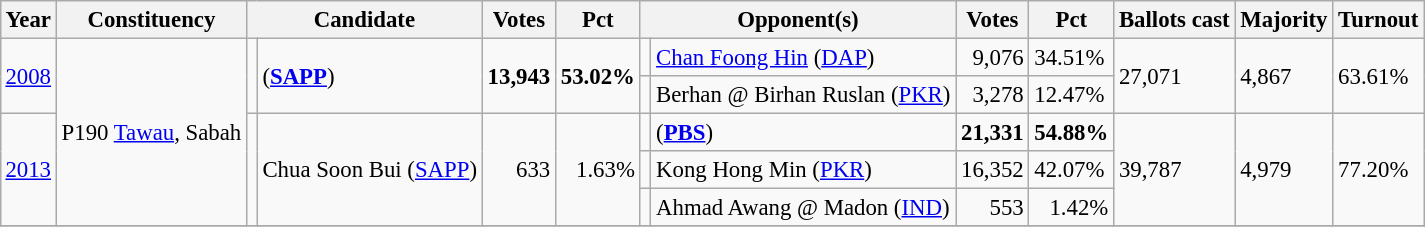<table class="wikitable" style="margin:0.5em ; font-size:95%">
<tr>
<th>Year</th>
<th>Constituency</th>
<th colspan=2>Candidate</th>
<th>Votes</th>
<th>Pct</th>
<th colspan=2>Opponent(s)</th>
<th>Votes</th>
<th>Pct</th>
<th>Ballots cast</th>
<th>Majority</th>
<th>Turnout</th>
</tr>
<tr>
<td rowspan=2><a href='#'>2008</a></td>
<td rowspan=5>P190 <a href='#'>Tawau</a>, Sabah</td>
<td rowspan=2 ></td>
<td rowspan=2> (<a href='#'><strong>SAPP</strong></a>)</td>
<td rowspan=2 align="right"><strong>13,943</strong></td>
<td rowspan=2><strong>53.02%</strong></td>
<td></td>
<td><a href='#'>Chan Foong Hin</a> (<a href='#'>DAP</a>)</td>
<td align="right">9,076</td>
<td>34.51%</td>
<td rowspan="2">27,071</td>
<td rowspan="2">4,867</td>
<td rowspan="2">63.61%</td>
</tr>
<tr>
<td></td>
<td>Berhan @ Birhan Ruslan (<a href='#'>PKR</a>)</td>
<td align="right">3,278</td>
<td>12.47%</td>
</tr>
<tr>
<td rowspan=3><a href='#'>2013</a></td>
<td rowspan=3 ></td>
<td rowspan=3>Chua Soon Bui (<a href='#'>SAPP</a>)</td>
<td rowspan=3 align=right>633</td>
<td rowspan=3 align=right>1.63%</td>
<td></td>
<td><strong></strong> (<a href='#'><strong>PBS</strong></a>)</td>
<td align=right><strong>21,331</strong></td>
<td><strong>54.88%</strong></td>
<td rowspan=3>39,787</td>
<td rowspan=3>4,979</td>
<td rowspan=3>77.20%</td>
</tr>
<tr>
<td></td>
<td>Kong Hong Min (<a href='#'>PKR</a>)</td>
<td align="right">16,352</td>
<td>42.07%</td>
</tr>
<tr>
<td></td>
<td>Ahmad Awang @ Madon (<a href='#'>IND</a>)</td>
<td align=right>553</td>
<td align=right>1.42%</td>
</tr>
<tr>
</tr>
</table>
